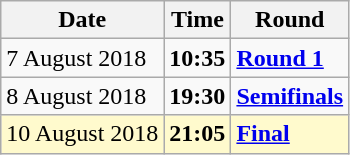<table class="wikitable">
<tr>
<th>Date</th>
<th>Time</th>
<th>Round</th>
</tr>
<tr>
<td>7 August 2018</td>
<td><strong>10:35</strong></td>
<td><strong><a href='#'>Round 1</a></strong></td>
</tr>
<tr>
<td>8 August 2018</td>
<td><strong>19:30</strong></td>
<td><strong><a href='#'>Semifinals</a></strong></td>
</tr>
<tr style=background:lemonchiffon>
<td>10 August 2018</td>
<td><strong>21:05</strong></td>
<td><strong><a href='#'>Final</a></strong></td>
</tr>
</table>
